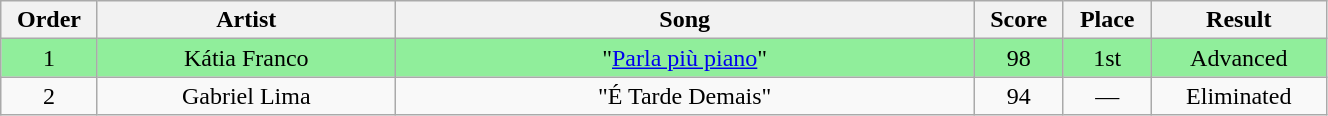<table class="wikitable" style="text-align:center; width:70%;">
<tr>
<th scope="col" width="05%">Order</th>
<th scope="col" width="17%">Artist</th>
<th scope="col" width="33%">Song</th>
<th scope="col" width="05%">Score</th>
<th scope="col" width="05%">Place</th>
<th scope="col" width="10%">Result</th>
</tr>
<tr bgcolor=90EE9B>
<td>1</td>
<td>Kátia Franco</td>
<td>"<a href='#'>Parla più piano</a>"</td>
<td>98</td>
<td>1st</td>
<td>Advanced</td>
</tr>
<tr>
<td>2</td>
<td>Gabriel Lima</td>
<td>"É Tarde Demais"</td>
<td>94</td>
<td>—</td>
<td>Eliminated</td>
</tr>
</table>
